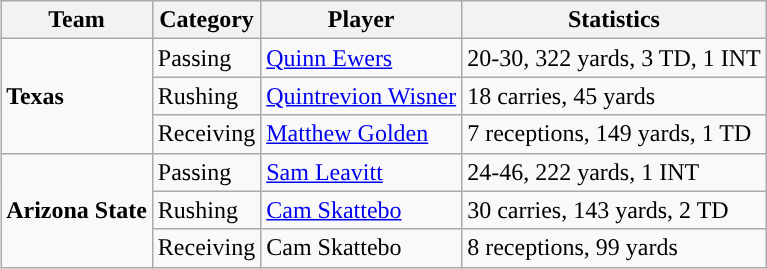<table class="wikitable" style="float: right;">
<tr>
<th>Team</th>
<th>Category</th>
<th>Player</th>
<th>Statistics</th>
</tr>
<tr>
<td rowspan=3><strong>Texas</strong></td>
<td>Passing</td>
<td><a href='#'>Quinn Ewers</a></td>
<td>20-30, 322 yards, 3 TD, 1 INT</td>
</tr>
<tr>
<td>Rushing</td>
<td><a href='#'>Quintrevion Wisner</a></td>
<td>18 carries, 45 yards</td>
</tr>
<tr>
<td>Receiving</td>
<td><a href='#'>Matthew Golden</a></td>
<td>7 receptions, 149 yards, 1 TD</td>
</tr>
<tr>
<td rowspan=3><strong>Arizona State</strong></td>
<td>Passing</td>
<td><a href='#'>Sam Leavitt</a></td>
<td>24-46, 222 yards, 1 INT</td>
</tr>
<tr>
<td>Rushing</td>
<td><a href='#'>Cam Skattebo</a></td>
<td>30 carries, 143 yards, 2 TD</td>
</tr>
<tr>
<td>Receiving</td>
<td>Cam Skattebo</td>
<td>8 receptions, 99 yards</td>
</tr>
</table>
